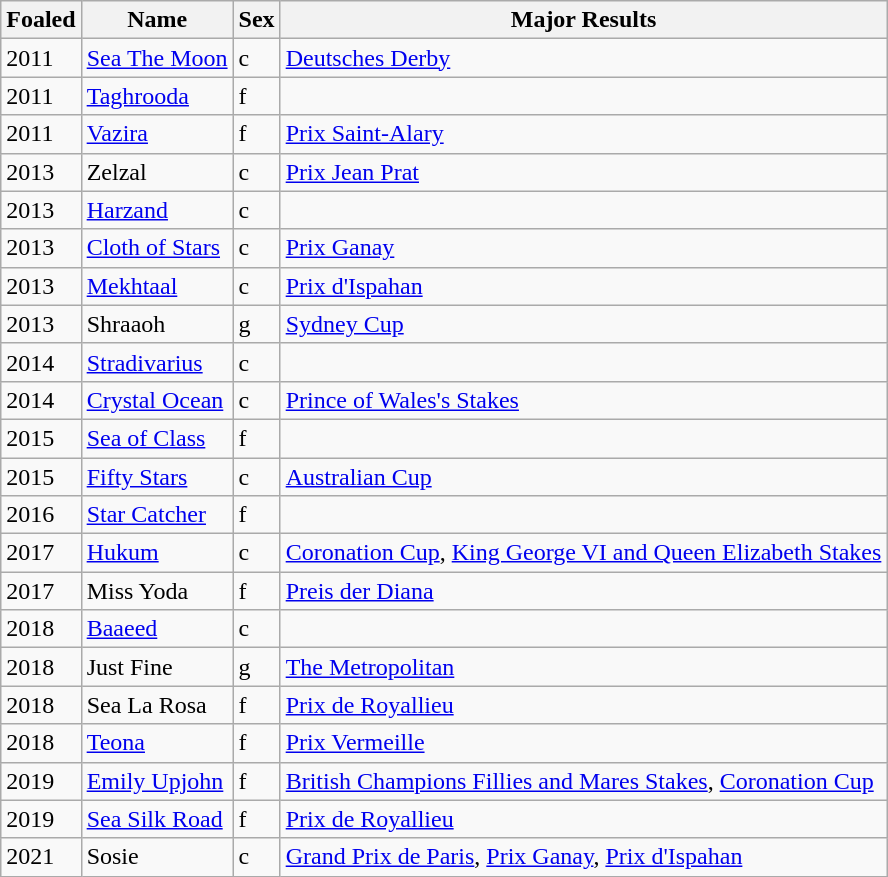<table class="wikitable">
<tr>
<th>Foaled</th>
<th>Name</th>
<th>Sex</th>
<th>Major Results</th>
</tr>
<tr>
<td>2011</td>
<td><a href='#'>Sea The Moon</a></td>
<td>c</td>
<td><a href='#'>Deutsches Derby</a></td>
</tr>
<tr>
<td>2011</td>
<td><a href='#'>Taghrooda</a></td>
<td>f</td>
<td></td>
</tr>
<tr>
<td>2011</td>
<td><a href='#'>Vazira</a></td>
<td>f</td>
<td><a href='#'>Prix Saint-Alary</a></td>
</tr>
<tr>
<td>2013</td>
<td>Zelzal</td>
<td>c</td>
<td><a href='#'>Prix Jean Prat</a></td>
</tr>
<tr>
<td>2013</td>
<td><a href='#'>Harzand</a></td>
<td>c</td>
<td></td>
</tr>
<tr>
<td>2013</td>
<td><a href='#'>Cloth of Stars</a></td>
<td>c</td>
<td><a href='#'>Prix Ganay</a></td>
</tr>
<tr>
<td>2013</td>
<td><a href='#'>Mekhtaal</a></td>
<td>c</td>
<td><a href='#'>Prix d'Ispahan</a></td>
</tr>
<tr>
<td>2013</td>
<td>Shraaoh</td>
<td>g</td>
<td><a href='#'>Sydney Cup</a></td>
</tr>
<tr>
<td>2014</td>
<td><a href='#'>Stradivarius</a></td>
<td>c</td>
<td></td>
</tr>
<tr>
<td>2014</td>
<td><a href='#'>Crystal Ocean</a></td>
<td>c</td>
<td><a href='#'>Prince of Wales's Stakes</a></td>
</tr>
<tr>
<td>2015</td>
<td><a href='#'>Sea of Class</a></td>
<td>f</td>
<td></td>
</tr>
<tr>
<td>2015</td>
<td><a href='#'>Fifty Stars</a></td>
<td>c</td>
<td><a href='#'>Australian Cup</a></td>
</tr>
<tr>
<td>2016</td>
<td><a href='#'>Star Catcher</a></td>
<td>f</td>
<td></td>
</tr>
<tr>
<td>2017</td>
<td><a href='#'>Hukum</a></td>
<td>c</td>
<td><a href='#'>Coronation Cup</a>, <a href='#'>King George VI and Queen Elizabeth Stakes</a></td>
</tr>
<tr>
<td>2017</td>
<td>Miss Yoda</td>
<td>f</td>
<td><a href='#'>Preis der Diana</a></td>
</tr>
<tr>
<td>2018</td>
<td><a href='#'>Baaeed</a></td>
<td>c</td>
<td></td>
</tr>
<tr>
<td>2018</td>
<td>Just Fine</td>
<td>g</td>
<td><a href='#'>The Metropolitan</a></td>
</tr>
<tr>
<td>2018</td>
<td>Sea La Rosa</td>
<td>f</td>
<td><a href='#'>Prix de Royallieu</a></td>
</tr>
<tr>
<td>2018</td>
<td><a href='#'>Teona</a></td>
<td>f</td>
<td><a href='#'>Prix Vermeille</a></td>
</tr>
<tr>
<td>2019</td>
<td><a href='#'>Emily Upjohn</a></td>
<td>f</td>
<td><a href='#'>British Champions Fillies and Mares Stakes</a>, <a href='#'>Coronation Cup</a></td>
</tr>
<tr>
<td>2019</td>
<td><a href='#'>Sea Silk Road</a></td>
<td>f</td>
<td><a href='#'>Prix de Royallieu</a></td>
</tr>
<tr>
<td>2021</td>
<td>Sosie</td>
<td>c</td>
<td><a href='#'>Grand Prix de Paris</a>, <a href='#'>Prix Ganay</a>, <a href='#'>Prix d'Ispahan</a></td>
</tr>
</table>
